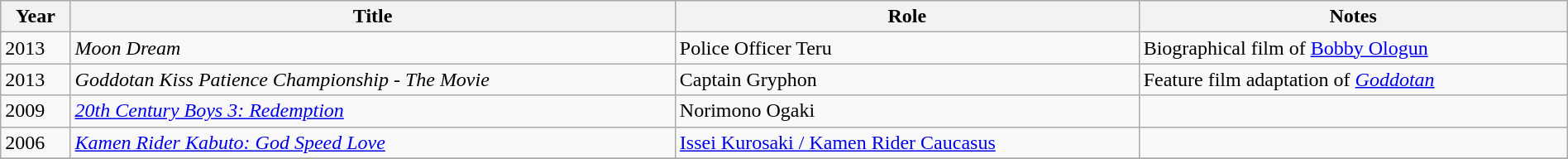<table class="wikitable" style="width:100%; text-align:;">
<tr>
<th>Year</th>
<th>Title</th>
<th>Role</th>
<th>Notes</th>
</tr>
<tr>
<td>2013</td>
<td><em>Moon Dream</em></td>
<td>Police Officer Teru</td>
<td>Biographical film of <a href='#'>Bobby Ologun</a></td>
</tr>
<tr>
<td>2013</td>
<td><em>Goddotan Kiss Patience Championship - The Movie</em></td>
<td>Captain Gryphon</td>
<td>Feature film adaptation of <em><a href='#'>Goddotan</a></em></td>
</tr>
<tr>
<td>2009</td>
<td><em><a href='#'>20th Century Boys 3: Redemption</a></em></td>
<td>Norimono Ogaki</td>
<td></td>
</tr>
<tr>
<td>2006</td>
<td><em><a href='#'>Kamen Rider Kabuto: God Speed Love</a></em></td>
<td><a href='#'>Issei Kurosaki / Kamen Rider Caucasus</a></td>
<td></td>
</tr>
<tr>
</tr>
</table>
